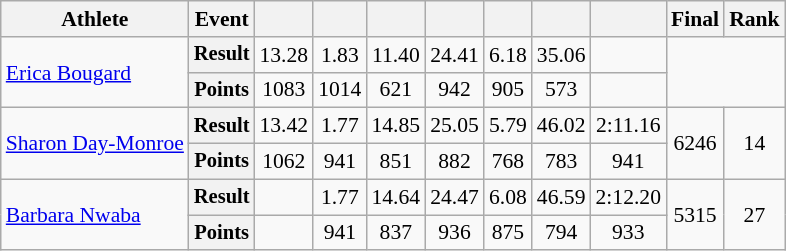<table class="wikitable" style="font-size:90%">
<tr>
<th>Athlete</th>
<th>Event</th>
<th></th>
<th></th>
<th></th>
<th></th>
<th></th>
<th></th>
<th></th>
<th>Final</th>
<th>Rank</th>
</tr>
<tr style=text-align:center>
<td rowspan=2 style=text-align:left><a href='#'>Erica Bougard</a></td>
<th style="font-size:95%">Result</th>
<td>13.28</td>
<td>1.83</td>
<td>11.40</td>
<td>24.41</td>
<td>6.18</td>
<td>35.06</td>
<td></td>
<td rowspan=2 colspan=2></td>
</tr>
<tr style=text-align:center>
<th style="font-size:95%">Points</th>
<td>1083</td>
<td>1014</td>
<td>621</td>
<td>942</td>
<td>905</td>
<td>573</td>
<td></td>
</tr>
<tr style=text-align:center>
<td rowspan=2 style=text-align:left><a href='#'>Sharon Day-Monroe</a></td>
<th style="font-size:95%">Result</th>
<td>13.42</td>
<td>1.77</td>
<td>14.85</td>
<td>25.05</td>
<td>5.79</td>
<td>46.02</td>
<td>2:11.16</td>
<td rowspan=2>6246</td>
<td rowspan=2>14</td>
</tr>
<tr style=text-align:center>
<th style="font-size:95%">Points</th>
<td>1062</td>
<td>941</td>
<td>851</td>
<td>882</td>
<td>768</td>
<td>783</td>
<td>941</td>
</tr>
<tr style=text-align:center>
<td rowspan=2 style=text-align:left><a href='#'>Barbara Nwaba</a></td>
<th style="font-size:95%">Result</th>
<td></td>
<td>1.77</td>
<td>14.64 <strong></strong></td>
<td>24.47</td>
<td>6.08</td>
<td>46.59 <strong></strong></td>
<td>2:12.20</td>
<td rowspan=2>5315</td>
<td rowspan=2>27</td>
</tr>
<tr style=text-align:center>
<th style="font-size:95%">Points</th>
<td></td>
<td>941</td>
<td>837</td>
<td>936</td>
<td>875</td>
<td>794</td>
<td>933</td>
</tr>
</table>
